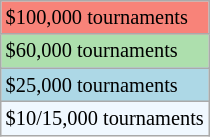<table class="wikitable" style="font-size:85%">
<tr style="background:#f88379;">
<td>$100,000 tournaments</td>
</tr>
<tr style="background:#addfad;">
<td>$60,000 tournaments</td>
</tr>
<tr style="background:lightblue;">
<td>$25,000 tournaments</td>
</tr>
<tr style="background:#f0f8ff;">
<td>$10/15,000 tournaments</td>
</tr>
</table>
